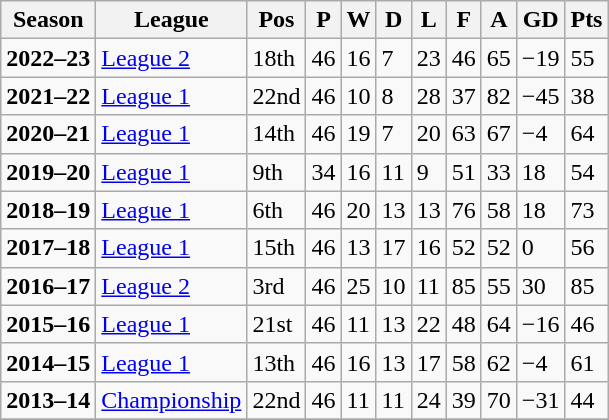<table class="wikitable">
<tr>
<th>Season</th>
<th>League</th>
<th>Pos</th>
<th>P</th>
<th>W</th>
<th>D</th>
<th>L</th>
<th>F</th>
<th>A</th>
<th>GD</th>
<th>Pts</th>
</tr>
<tr>
<td><strong>2022–23</strong></td>
<td><a href='#'>League 2</a></td>
<td>18th</td>
<td>46</td>
<td>16</td>
<td>7</td>
<td>23</td>
<td>46</td>
<td>65</td>
<td>−19</td>
<td>55</td>
</tr>
<tr>
<td><strong>2021–22</strong></td>
<td><a href='#'>League 1</a></td>
<td>22nd</td>
<td>46</td>
<td>10</td>
<td>8</td>
<td>28</td>
<td>37</td>
<td>82</td>
<td>−45</td>
<td>38</td>
</tr>
<tr>
<td><strong>2020–21</strong></td>
<td><a href='#'>League 1</a></td>
<td>14th</td>
<td>46</td>
<td>19</td>
<td>7</td>
<td>20</td>
<td>63</td>
<td>67</td>
<td>−4</td>
<td>64</td>
</tr>
<tr>
<td><strong>2019–20</strong></td>
<td><a href='#'>League 1</a></td>
<td>9th</td>
<td>34</td>
<td>16</td>
<td>11</td>
<td>9</td>
<td>51</td>
<td>33</td>
<td>18</td>
<td>54</td>
</tr>
<tr>
<td><strong>2018–19</strong></td>
<td><a href='#'>League 1</a></td>
<td>6th</td>
<td>46</td>
<td>20</td>
<td>13</td>
<td>13</td>
<td>76</td>
<td>58</td>
<td>18</td>
<td>73</td>
</tr>
<tr>
<td><strong>2017–18</strong></td>
<td><a href='#'>League 1</a></td>
<td>15th</td>
<td>46</td>
<td>13</td>
<td>17</td>
<td>16</td>
<td>52</td>
<td>52</td>
<td>0</td>
<td>56</td>
</tr>
<tr>
<td><strong>2016–17</strong></td>
<td><a href='#'>League 2</a></td>
<td>3rd</td>
<td>46</td>
<td>25</td>
<td>10</td>
<td>11</td>
<td>85</td>
<td>55</td>
<td>30</td>
<td>85</td>
</tr>
<tr>
<td><strong>2015–16</strong></td>
<td><a href='#'>League 1</a></td>
<td>21st</td>
<td>46</td>
<td>11</td>
<td>13</td>
<td>22</td>
<td>48</td>
<td>64</td>
<td>−16</td>
<td>46</td>
</tr>
<tr>
<td><strong>2014–15</strong></td>
<td><a href='#'>League 1</a></td>
<td>13th</td>
<td>46</td>
<td>16</td>
<td>13</td>
<td>17</td>
<td>58</td>
<td>62</td>
<td>−4</td>
<td>61</td>
</tr>
<tr>
<td><strong>2013–14</strong></td>
<td><a href='#'>Championship</a></td>
<td>22nd</td>
<td>46</td>
<td>11</td>
<td>11</td>
<td>24</td>
<td>39</td>
<td>70</td>
<td>−31</td>
<td>44</td>
</tr>
<tr>
</tr>
</table>
